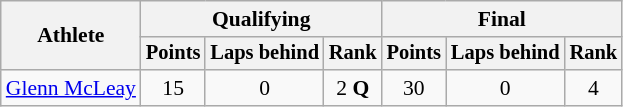<table class=wikitable style="font-size:90%;">
<tr>
<th rowspan=2>Athlete</th>
<th colspan=3>Qualifying</th>
<th colspan=3>Final</th>
</tr>
<tr style="font-size:95%">
<th>Points</th>
<th>Laps behind</th>
<th>Rank</th>
<th>Points</th>
<th>Laps behind</th>
<th>Rank</th>
</tr>
<tr align=center>
<td align=left><a href='#'>Glenn McLeay</a></td>
<td>15</td>
<td>0</td>
<td>2 <strong>Q</strong></td>
<td>30</td>
<td>0</td>
<td>4</td>
</tr>
</table>
